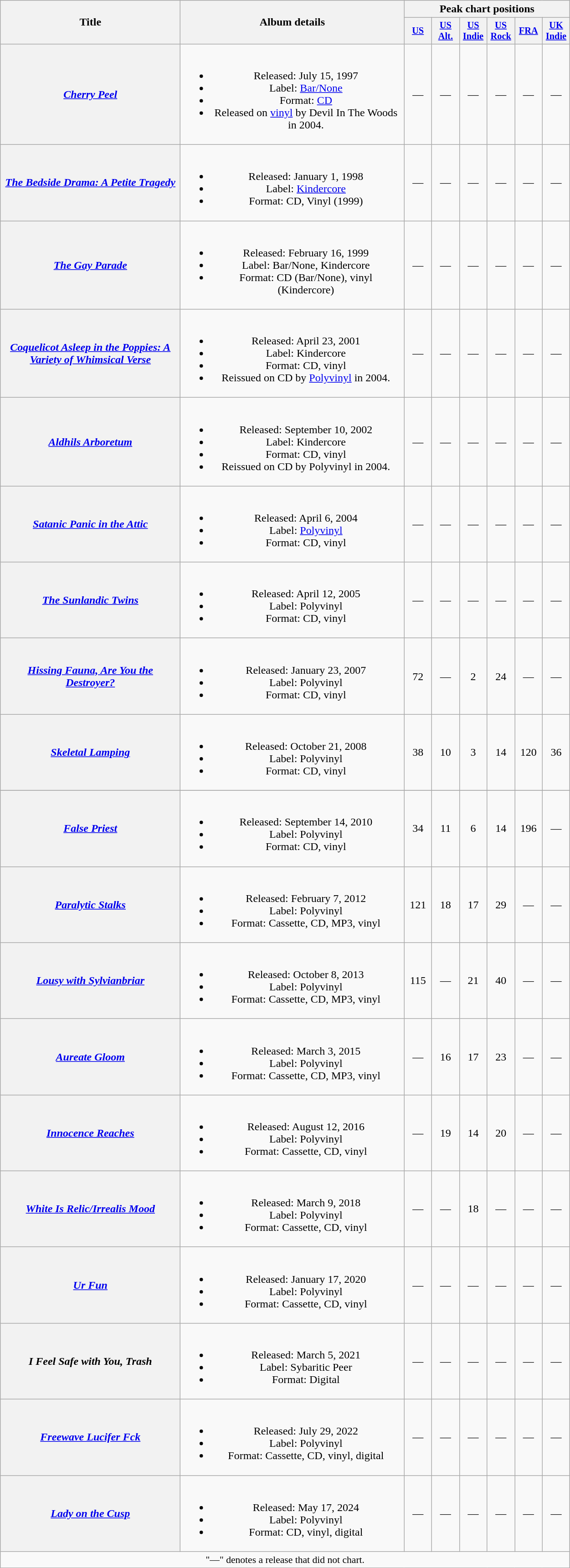<table class="wikitable plainrowheaders" style="text-align:center;">
<tr>
<th scope="col" rowspan="2" style="width:16em;">Title</th>
<th scope="col" rowspan="2" style="width:20em;">Album details</th>
<th scope="col" colspan="6">Peak chart positions</th>
</tr>
<tr>
<th scope="col" style="width:2.5em;font-size:85%;"><a href='#'>US</a><br></th>
<th scope="col" style="width:2.5em;font-size:85%;"><a href='#'>US<br>Alt.</a><br></th>
<th scope="col" style="width:2.5em;font-size:85%;"><a href='#'>US<br>Indie</a><br></th>
<th scope="col" style="width:2.5em;font-size:85%;"><a href='#'>US<br>Rock</a><br></th>
<th scope="col" style="width:2.5em;font-size:85%;"><a href='#'>FRA</a><br></th>
<th scope="col" style="width:2.5em;font-size:85%;"><a href='#'>UK<br>Indie</a><br></th>
</tr>
<tr>
<th scope="row"><em><a href='#'>Cherry Peel</a></em></th>
<td><br><ul><li>Released: July 15, 1997</li><li>Label: <a href='#'>Bar/None</a></li><li>Format: <a href='#'>CD</a></li><li>Released on <a href='#'>vinyl</a> by Devil In The Woods in 2004.</li></ul></td>
<td>—</td>
<td>—</td>
<td>—</td>
<td>—</td>
<td>—</td>
<td>—</td>
</tr>
<tr>
<th scope="row"><em><a href='#'>The Bedside Drama: A Petite Tragedy</a></em></th>
<td><br><ul><li>Released: January 1, 1998</li><li>Label: <a href='#'>Kindercore</a></li><li>Format: CD, Vinyl (1999)</li></ul></td>
<td>—</td>
<td>—</td>
<td>—</td>
<td>—</td>
<td>—</td>
<td>—</td>
</tr>
<tr>
<th scope="row"><em><a href='#'>The Gay Parade</a></em></th>
<td><br><ul><li>Released: February 16, 1999</li><li>Label: Bar/None, Kindercore</li><li>Format: CD (Bar/None), vinyl (Kindercore)</li></ul></td>
<td>—</td>
<td>—</td>
<td>—</td>
<td>—</td>
<td>—</td>
<td>—</td>
</tr>
<tr>
<th scope="row"><em><a href='#'>Coquelicot Asleep in the Poppies: A Variety of Whimsical Verse</a></em></th>
<td><br><ul><li>Released: April 23, 2001</li><li>Label: Kindercore</li><li>Format: CD, vinyl</li><li>Reissued on CD by <a href='#'>Polyvinyl</a> in 2004.</li></ul></td>
<td>—</td>
<td>—</td>
<td>—</td>
<td>—</td>
<td>—</td>
<td>—</td>
</tr>
<tr>
<th scope="row"><em><a href='#'>Aldhils Arboretum</a></em></th>
<td><br><ul><li>Released: September 10, 2002</li><li>Label: Kindercore</li><li>Format: CD, vinyl</li><li>Reissued on CD by Polyvinyl in 2004.</li></ul></td>
<td>—</td>
<td>—</td>
<td>—</td>
<td>—</td>
<td>—</td>
<td>—</td>
</tr>
<tr>
<th scope="row"><em><a href='#'>Satanic Panic in the Attic</a></em></th>
<td><br><ul><li>Released: April 6, 2004</li><li>Label: <a href='#'>Polyvinyl</a></li><li>Format: CD, vinyl</li></ul></td>
<td>—</td>
<td>—</td>
<td>—</td>
<td>—</td>
<td>—</td>
<td>—</td>
</tr>
<tr>
<th scope="row"><em><a href='#'>The Sunlandic Twins</a></em></th>
<td><br><ul><li>Released: April 12, 2005</li><li>Label: Polyvinyl</li><li>Format: CD, vinyl</li></ul></td>
<td>—</td>
<td>—</td>
<td>—</td>
<td>—</td>
<td>—</td>
<td>—</td>
</tr>
<tr>
<th scope="row"><em><a href='#'>Hissing Fauna, Are You the Destroyer?</a></em></th>
<td><br><ul><li>Released: January 23, 2007</li><li>Label: Polyvinyl</li><li>Format: CD, vinyl</li></ul></td>
<td>72</td>
<td>—</td>
<td>2</td>
<td>24</td>
<td>—</td>
<td>—</td>
</tr>
<tr>
<th scope="row"><em><a href='#'>Skeletal Lamping</a></em></th>
<td><br><ul><li>Released: October 21, 2008</li><li>Label: Polyvinyl</li><li>Format: CD, vinyl</li></ul></td>
<td>38</td>
<td>10</td>
<td>3</td>
<td>14</td>
<td>120</td>
<td>36</td>
</tr>
<tr>
</tr>
<tr>
<th scope="row"><em><a href='#'>False Priest</a></em></th>
<td><br><ul><li>Released: September 14, 2010</li><li>Label: Polyvinyl</li><li>Format: CD, vinyl</li></ul></td>
<td>34</td>
<td>11</td>
<td>6</td>
<td>14</td>
<td>196</td>
<td>—</td>
</tr>
<tr>
<th scope="row"><em><a href='#'>Paralytic Stalks</a></em></th>
<td><br><ul><li>Released: February 7, 2012</li><li>Label: Polyvinyl</li><li>Format: Cassette, CD, MP3, vinyl</li></ul></td>
<td>121</td>
<td>18</td>
<td>17</td>
<td>29</td>
<td>—</td>
<td>—</td>
</tr>
<tr>
<th scope="row"><em><a href='#'>Lousy with Sylvianbriar</a></em></th>
<td><br><ul><li>Released: October 8, 2013</li><li>Label: Polyvinyl</li><li>Format: Cassette, CD, MP3, vinyl</li></ul></td>
<td>115</td>
<td>—</td>
<td>21</td>
<td>40</td>
<td>—</td>
<td>—</td>
</tr>
<tr>
<th scope="row"><em><a href='#'>Aureate Gloom</a></em></th>
<td><br><ul><li>Released: March 3, 2015</li><li>Label: Polyvinyl</li><li>Format: Cassette, CD, MP3, vinyl</li></ul></td>
<td>—</td>
<td>16</td>
<td>17</td>
<td>23</td>
<td>—</td>
<td>—</td>
</tr>
<tr>
<th scope="row"><em><a href='#'>Innocence Reaches</a></em></th>
<td><br><ul><li>Released: August 12, 2016</li><li>Label: Polyvinyl</li><li>Format: Cassette, CD, vinyl</li></ul></td>
<td>—</td>
<td>19</td>
<td>14</td>
<td>20</td>
<td>—</td>
<td>—</td>
</tr>
<tr>
<th scope="row"><em><a href='#'>White Is Relic/Irrealis Mood</a></em></th>
<td><br><ul><li>Released: March 9, 2018</li><li>Label: Polyvinyl</li><li>Format: Cassette, CD, vinyl</li></ul></td>
<td>—</td>
<td>—</td>
<td>18</td>
<td>—</td>
<td>—</td>
<td>—</td>
</tr>
<tr>
<th scope="row"><em><a href='#'>Ur Fun</a></em></th>
<td><br><ul><li>Released: January 17, 2020</li><li>Label: Polyvinyl</li><li>Format: Cassette, CD, vinyl</li></ul></td>
<td>—</td>
<td>—</td>
<td>—</td>
<td>—</td>
<td>—</td>
<td>—</td>
</tr>
<tr>
<th scope="row"><em>I Feel Safe with You, Trash</em></th>
<td><br><ul><li>Released: March 5, 2021</li><li>Label: Sybaritic Peer</li><li>Format: Digital</li></ul></td>
<td>—</td>
<td>—</td>
<td>—</td>
<td>—</td>
<td>—</td>
<td>—</td>
</tr>
<tr>
<th scope="row"><em><a href='#'>Freewave Lucifer F<ck F^ck F>ck</a></em></th>
<td><br><ul><li>Released: July 29, 2022</li><li>Label: Polyvinyl</li><li>Format: Cassette, CD, vinyl, digital</li></ul></td>
<td>—</td>
<td>—</td>
<td>—</td>
<td>—</td>
<td>—</td>
<td>—</td>
</tr>
<tr>
<th scope="row"><em><a href='#'>Lady on the Cusp</a></em></th>
<td><br><ul><li>Released: May 17, 2024</li><li>Label: Polyvinyl</li><li>Format: CD, vinyl, digital</li></ul></td>
<td>—</td>
<td>—</td>
<td>—</td>
<td>—</td>
<td>—</td>
<td>—</td>
</tr>
<tr>
<td colspan="13" style="font-size:90%">"—" denotes a release that did not chart.</td>
</tr>
</table>
